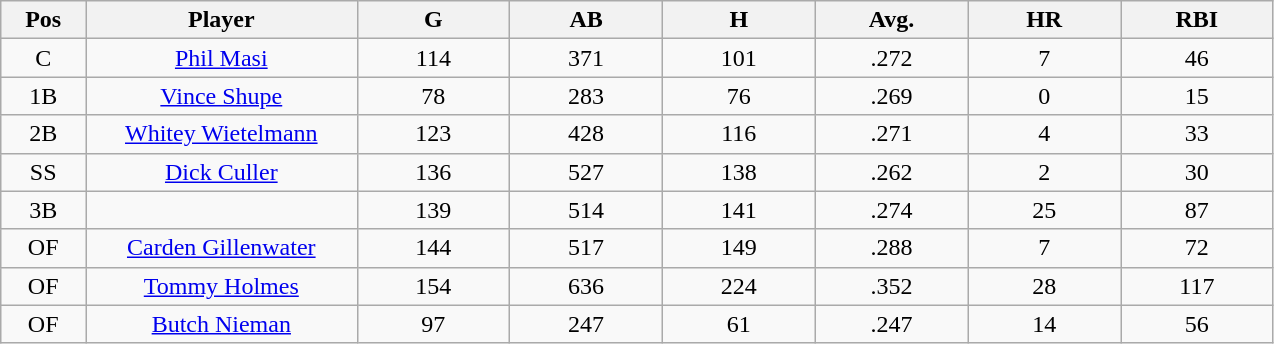<table class="wikitable sortable">
<tr>
<th bgcolor="#DDDDFF" width="5%">Pos</th>
<th bgcolor="#DDDDFF" width="16%">Player</th>
<th bgcolor="#DDDDFF" width="9%">G</th>
<th bgcolor="#DDDDFF" width="9%">AB</th>
<th bgcolor="#DDDDFF" width="9%">H</th>
<th bgcolor="#DDDDFF" width="9%">Avg.</th>
<th bgcolor="#DDDDFF" width="9%">HR</th>
<th bgcolor="#DDDDFF" width="9%">RBI</th>
</tr>
<tr align="center">
<td>C</td>
<td><a href='#'>Phil Masi</a></td>
<td>114</td>
<td>371</td>
<td>101</td>
<td>.272</td>
<td>7</td>
<td>46</td>
</tr>
<tr align=center>
<td>1B</td>
<td><a href='#'>Vince Shupe</a></td>
<td>78</td>
<td>283</td>
<td>76</td>
<td>.269</td>
<td>0</td>
<td>15</td>
</tr>
<tr align=center>
<td>2B</td>
<td><a href='#'>Whitey Wietelmann</a></td>
<td>123</td>
<td>428</td>
<td>116</td>
<td>.271</td>
<td>4</td>
<td>33</td>
</tr>
<tr align=center>
<td>SS</td>
<td><a href='#'>Dick Culler</a></td>
<td>136</td>
<td>527</td>
<td>138</td>
<td>.262</td>
<td>2</td>
<td>30</td>
</tr>
<tr align=center>
<td>3B</td>
<td></td>
<td>139</td>
<td>514</td>
<td>141</td>
<td>.274</td>
<td>25</td>
<td>87</td>
</tr>
<tr align="center">
<td>OF</td>
<td><a href='#'>Carden Gillenwater</a></td>
<td>144</td>
<td>517</td>
<td>149</td>
<td>.288</td>
<td>7</td>
<td>72</td>
</tr>
<tr align=center>
<td>OF</td>
<td><a href='#'>Tommy Holmes</a></td>
<td>154</td>
<td>636</td>
<td>224</td>
<td>.352</td>
<td>28</td>
<td>117</td>
</tr>
<tr align=center>
<td>OF</td>
<td><a href='#'>Butch Nieman</a></td>
<td>97</td>
<td>247</td>
<td>61</td>
<td>.247</td>
<td>14</td>
<td>56</td>
</tr>
</table>
